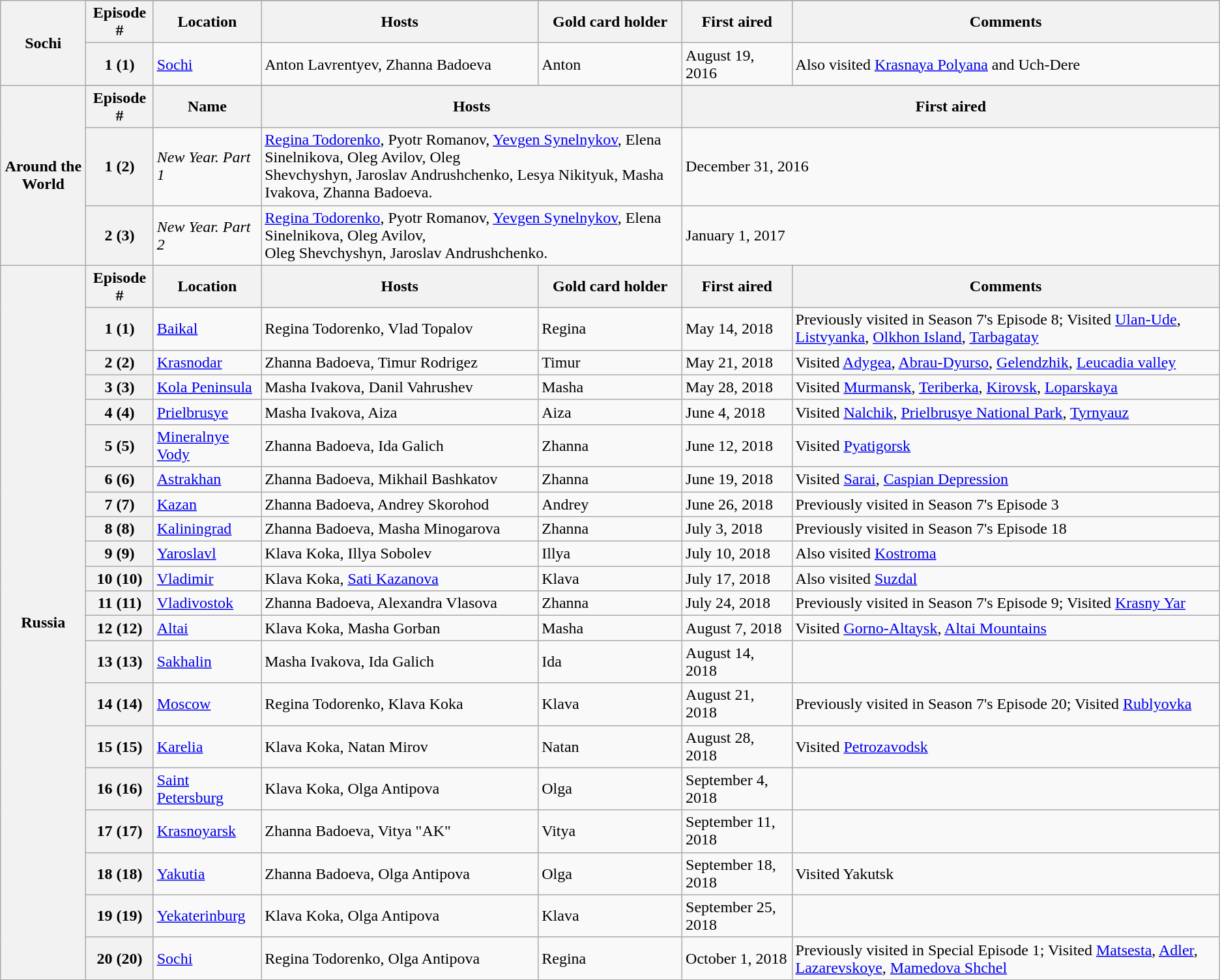<table class="wikitable">
<tr>
<th rowspan="3" width="80">Sochi</th>
</tr>
<tr>
<th>Episode #</th>
<th>Location</th>
<th>Hosts</th>
<th>Gold card holder</th>
<th>First aired</th>
<th>Comments</th>
</tr>
<tr>
<th>1 (1)</th>
<td> <a href='#'>Sochi</a></td>
<td>Anton Lavrentyev, Zhanna Badoeva</td>
<td>Anton</td>
<td>August 19, 2016</td>
<td>Also visited <a href='#'>Krasnaya Polyana</a> and Uch-Dere</td>
</tr>
<tr>
<th rowspan="4" width="80">Around the World</th>
</tr>
<tr>
<th>Episode #</th>
<th>Name</th>
<th colspan="2">Hosts</th>
<th colspan="2">First aired</th>
</tr>
<tr>
<th>1 (2)</th>
<td><em>New Year. Part 1</em></td>
<td colspan="2"><a href='#'>Regina Todorenko</a>, Pyotr Romanov, <a href='#'>Yevgen Synelnykov</a>, Elena Sinelnikova, Oleg Avilov, Oleg<br>Shevchyshyn, Jaroslav Andrushchenko, Lesya Nikityuk, Masha Ivakova, Zhanna Badoeva.</td>
<td colspan="2">December 31, 2016</td>
</tr>
<tr>
<th>2 (3)</th>
<td><em>New Year. Part 2</em></td>
<td colspan="2"><a href='#'>Regina Todorenko</a>, Pyotr Romanov, <a href='#'>Yevgen Synelnykov</a>, Elena Sinelnikova, Oleg Avilov,<br>Oleg Shevchyshyn, Jaroslav Andrushchenko.</td>
<td colspan="2">January 1, 2017</td>
</tr>
<tr>
<th rowspan="21">Russia</th>
<th>Episode #</th>
<th>Location</th>
<th>Hosts</th>
<th>Gold card holder</th>
<th>First aired</th>
<th>Comments</th>
</tr>
<tr>
<th>1 (1)</th>
<td>  <a href='#'>Baikal</a></td>
<td>Regina Todorenko, Vlad Topalov</td>
<td>Regina</td>
<td>May 14, 2018</td>
<td>Previously visited in Season 7's Episode 8; Visited <a href='#'>Ulan-Ude</a>, <a href='#'>Listvyanka</a>, <a href='#'>Olkhon Island</a>, <a href='#'>Tarbagatay</a></td>
</tr>
<tr>
<th>2 (2)</th>
<td> <a href='#'>Krasnodar</a></td>
<td>Zhanna Badoeva, Timur Rodrigez</td>
<td>Timur</td>
<td>May 21, 2018</td>
<td>Visited <a href='#'>Adygea</a>, <a href='#'>Abrau-Dyurso</a>, <a href='#'>Gelendzhik</a>, <a href='#'>Leucadia valley</a></td>
</tr>
<tr>
<th>3 (3)</th>
<td> <a href='#'>Kola Peninsula</a></td>
<td>Masha Ivakova, Danil Vahrushev</td>
<td>Masha</td>
<td>May 28, 2018</td>
<td>Visited <a href='#'>Murmansk</a>, <a href='#'>Teriberka</a>, <a href='#'>Kirovsk</a>, <a href='#'>Loparskaya</a></td>
</tr>
<tr>
<th>4 (4)</th>
<td> <a href='#'>Prielbrusye</a></td>
<td>Masha Ivakova, Aiza</td>
<td>Aiza</td>
<td>June 4, 2018</td>
<td>Visited <a href='#'>Nalchik</a>, <a href='#'>Prielbrusye National Park</a>, <a href='#'>Tyrnyauz</a></td>
</tr>
<tr>
<th>5 (5)</th>
<td> <a href='#'>Mineralnye Vody</a></td>
<td>Zhanna Badoeva, Ida Galich</td>
<td>Zhanna</td>
<td>June 12, 2018</td>
<td>Visited <a href='#'>Pyatigorsk</a></td>
</tr>
<tr>
<th>6 (6)</th>
<td> <a href='#'>Astrakhan</a></td>
<td>Zhanna Badoeva, Mikhail Bashkatov</td>
<td>Zhanna</td>
<td>June 19, 2018</td>
<td>Visited <a href='#'>Sarai</a>, <a href='#'>Caspian Depression</a></td>
</tr>
<tr>
<th>7 (7)</th>
<td> <a href='#'>Kazan</a></td>
<td>Zhanna Badoeva, Andrey Skorohod</td>
<td>Andrey</td>
<td>June 26, 2018</td>
<td>Previously visited in Season 7's Episode 3</td>
</tr>
<tr>
<th>8 (8)</th>
<td> <a href='#'>Kaliningrad</a></td>
<td>Zhanna Badoeva, Masha Minogarova</td>
<td>Zhanna</td>
<td>July 3, 2018</td>
<td>Previously visited in Season 7's Episode 18</td>
</tr>
<tr>
<th>9 (9)</th>
<td> <a href='#'>Yaroslavl</a></td>
<td>Klava Koka, Illya Sobolev</td>
<td>Illya</td>
<td>July 10, 2018</td>
<td>Also visited <a href='#'>Kostroma</a></td>
</tr>
<tr>
<th>10 (10)</th>
<td> <a href='#'>Vladimir</a></td>
<td>Klava Koka, <a href='#'>Sati Kazanova</a></td>
<td>Klava</td>
<td>July 17, 2018</td>
<td>Also visited <a href='#'>Suzdal</a></td>
</tr>
<tr>
<th>11 (11)</th>
<td> <a href='#'>Vladivostok</a></td>
<td>Zhanna Badoeva, Alexandra Vlasova</td>
<td>Zhanna</td>
<td>July 24, 2018</td>
<td>Previously visited in Season 7's Episode 9; Visited <a href='#'>Krasny Yar</a></td>
</tr>
<tr>
<th>12 (12)</th>
<td> <a href='#'>Altai</a></td>
<td>Klava Koka, Masha Gorban</td>
<td>Masha</td>
<td>August 7, 2018</td>
<td>Visited <a href='#'>Gorno-Altaysk</a>, <a href='#'>Altai Mountains</a></td>
</tr>
<tr>
<th>13 (13)</th>
<td> <a href='#'>Sakhalin</a></td>
<td>Masha Ivakova, Ida Galich</td>
<td>Ida</td>
<td>August 14, 2018</td>
<td></td>
</tr>
<tr>
<th>14 (14)</th>
<td> <a href='#'>Moscow</a></td>
<td>Regina Todorenko, Klava Koka</td>
<td>Klava</td>
<td>August 21, 2018</td>
<td>Previously visited in Season 7's Episode 20; Visited <a href='#'>Rublyovka</a></td>
</tr>
<tr>
<th>15 (15)</th>
<td> <a href='#'>Karelia</a></td>
<td>Klava Koka, Natan Mirov</td>
<td>Natan</td>
<td>August 28, 2018</td>
<td>Visited <a href='#'>Petrozavodsk</a></td>
</tr>
<tr>
<th>16 (16)</th>
<td> <a href='#'>Saint Petersburg</a></td>
<td>Klava Koka, Olga Antipova</td>
<td>Olga</td>
<td>September 4, 2018</td>
<td></td>
</tr>
<tr>
<th>17 (17)</th>
<td> <a href='#'>Krasnoyarsk</a></td>
<td>Zhanna Badoeva, Vitya "AK"</td>
<td>Vitya</td>
<td>September 11, 2018</td>
<td></td>
</tr>
<tr>
<th>18 (18)</th>
<td> <a href='#'>Yakutia</a></td>
<td>Zhanna Badoeva, Olga Antipova</td>
<td>Olga</td>
<td>September 18, 2018</td>
<td>Visited Yakutsk</td>
</tr>
<tr>
<th>19 (19)</th>
<td> <a href='#'>Yekaterinburg</a></td>
<td>Klava Koka, Olga Antipova</td>
<td>Klava</td>
<td>September 25, 2018</td>
<td></td>
</tr>
<tr>
<th>20 (20)</th>
<td> <a href='#'>Sochi</a></td>
<td>Regina Todorenko, Olga Antipova</td>
<td>Regina</td>
<td>October 1, 2018</td>
<td>Previously visited in Special Episode 1; Visited <a href='#'>Matsesta</a>, <a href='#'>Adler</a>, <a href='#'>Lazarevskoye</a>, <a href='#'>Mamedova Shchel</a></td>
</tr>
<tr>
</tr>
</table>
